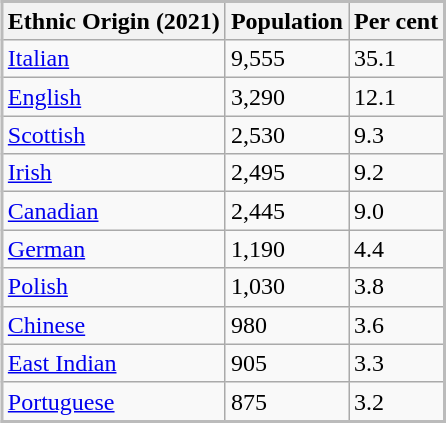<table class="wikitable" style="float:right; border: 2px solid #BBB; margin: .6em 0 0 .8em;">
<tr ">
<th>Ethnic Origin (2021)</th>
<th>Population</th>
<th>Per cent</th>
</tr>
<tr>
<td><a href='#'>Italian</a></td>
<td>9,555</td>
<td>35.1</td>
</tr>
<tr>
<td><a href='#'>English</a></td>
<td>3,290</td>
<td>12.1</td>
</tr>
<tr>
<td><a href='#'>Scottish</a></td>
<td>2,530</td>
<td>9.3</td>
</tr>
<tr>
<td><a href='#'>Irish</a></td>
<td>2,495</td>
<td>9.2</td>
</tr>
<tr>
<td><a href='#'>Canadian</a></td>
<td>2,445</td>
<td>9.0</td>
</tr>
<tr>
<td><a href='#'>German</a></td>
<td>1,190</td>
<td>4.4</td>
</tr>
<tr>
<td><a href='#'>Polish</a></td>
<td>1,030</td>
<td>3.8</td>
</tr>
<tr>
<td><a href='#'>Chinese</a></td>
<td>980</td>
<td>3.6</td>
</tr>
<tr>
<td><a href='#'>East Indian</a></td>
<td>905</td>
<td>3.3</td>
</tr>
<tr>
<td><a href='#'>Portuguese</a></td>
<td>875</td>
<td>3.2</td>
</tr>
</table>
